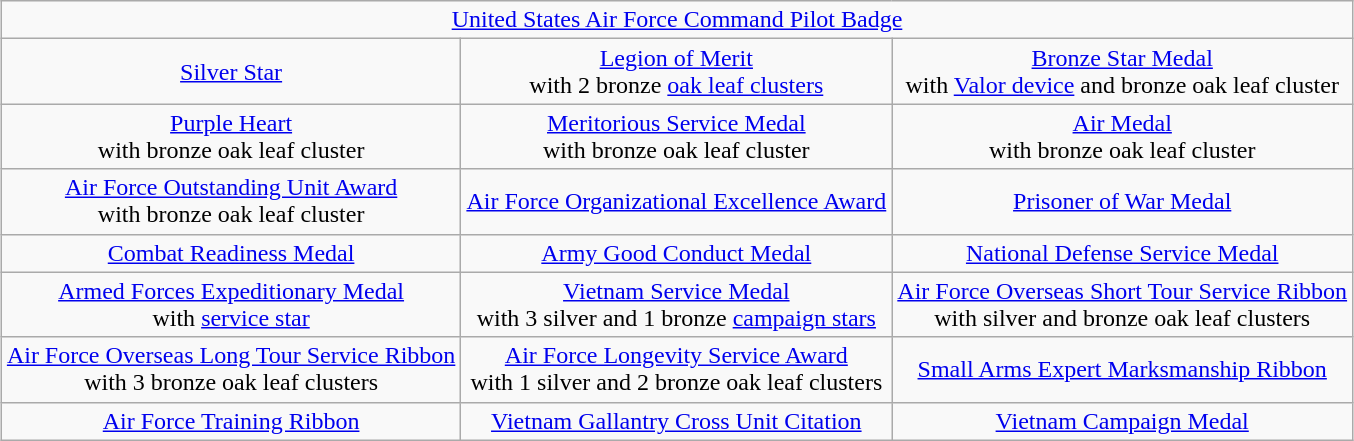<table class="wikitable" style="margin:1em auto; text-align:center;">
<tr>
<td colspan="3"><a href='#'>United States Air Force Command Pilot Badge</a></td>
</tr>
<tr>
<td><a href='#'>Silver Star</a></td>
<td><a href='#'>Legion of Merit</a><br>with 2 bronze <a href='#'>oak leaf clusters</a></td>
<td><a href='#'>Bronze Star Medal</a><br>with <a href='#'>Valor device</a> and bronze oak leaf cluster</td>
</tr>
<tr>
<td><a href='#'>Purple Heart</a><br>with bronze oak leaf cluster</td>
<td><a href='#'>Meritorious Service Medal</a><br>with bronze oak leaf cluster</td>
<td><a href='#'>Air Medal</a><br>with bronze oak leaf cluster</td>
</tr>
<tr>
<td><a href='#'>Air Force Outstanding Unit Award</a><br>with bronze oak leaf cluster</td>
<td><a href='#'>Air Force Organizational Excellence Award</a></td>
<td><a href='#'>Prisoner of War Medal</a></td>
</tr>
<tr>
<td><a href='#'>Combat Readiness Medal</a></td>
<td><a href='#'>Army Good Conduct Medal</a></td>
<td><a href='#'>National Defense Service Medal</a></td>
</tr>
<tr>
<td><a href='#'>Armed Forces Expeditionary Medal</a><br>with <a href='#'>service star</a></td>
<td><a href='#'>Vietnam Service Medal</a><br>with 3 silver and 1 bronze <a href='#'>campaign stars</a></td>
<td><a href='#'>Air Force Overseas Short Tour Service Ribbon</a><br>with silver and bronze oak leaf clusters</td>
</tr>
<tr>
<td><a href='#'>Air Force Overseas Long Tour Service Ribbon</a><br>with 3 bronze oak leaf clusters</td>
<td><a href='#'>Air Force Longevity Service Award</a><br>with 1 silver and 2 bronze oak leaf clusters</td>
<td><a href='#'>Small Arms Expert Marksmanship Ribbon</a></td>
</tr>
<tr>
<td><a href='#'>Air Force Training Ribbon</a></td>
<td><a href='#'>Vietnam Gallantry Cross Unit Citation</a></td>
<td><a href='#'>Vietnam Campaign Medal</a></td>
</tr>
</table>
